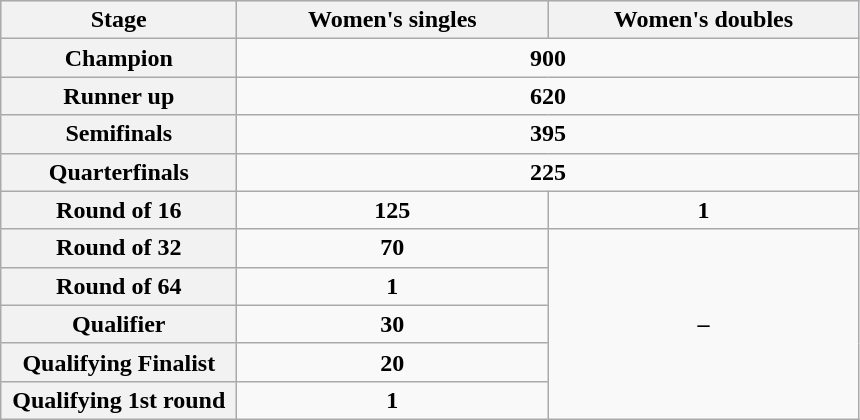<table class="wikitable">
<tr style="background:#d1e4fd;">
<th width=150>Stage</th>
<th width=200>Women's singles</th>
<th width=200>Women's doubles</th>
</tr>
<tr style="text-align:center;">
<th>Champion</th>
<td colspan=2><strong>900</strong></td>
</tr>
<tr style="text-align:center;">
<th>Runner up</th>
<td colspan=2><strong>620</strong></td>
</tr>
<tr style="text-align:center;">
<th>Semifinals</th>
<td colspan=2><strong>395</strong></td>
</tr>
<tr style="text-align:center;">
<th>Quarterfinals</th>
<td colspan=2><strong>225</strong></td>
</tr>
<tr style="text-align:center;">
<th>Round of 16</th>
<td><strong>125</strong></td>
<td><strong>1</strong></td>
</tr>
<tr style="text-align:center;">
<th>Round of 32</th>
<td><strong>70</strong></td>
<td rowspan=5><strong>–</strong></td>
</tr>
<tr style="text-align:center;">
<th>Round of 64</th>
<td><strong>1</strong></td>
</tr>
<tr style="text-align:center;">
<th>Qualifier</th>
<td><strong>30</strong></td>
</tr>
<tr style="text-align:center;">
<th>Qualifying Finalist</th>
<td><strong>20</strong></td>
</tr>
<tr style="text-align:center;">
<th>Qualifying 1st round</th>
<td><strong>1</strong></td>
</tr>
</table>
